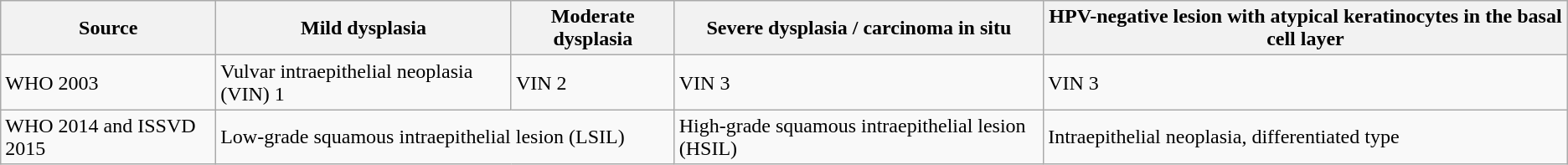<table class=wikitable>
<tr>
<th>Source</th>
<th>Mild dysplasia</th>
<th>Moderate dysplasia</th>
<th>Severe dysplasia / carcinoma in situ</th>
<th>HPV-negative lesion with atypical keratinocytes in the basal cell layer</th>
</tr>
<tr>
<td>WHO 2003</td>
<td>Vulvar intraepithelial neoplasia (VIN) 1</td>
<td>VIN 2</td>
<td>VIN 3</td>
<td>VIN 3</td>
</tr>
<tr>
<td>WHO 2014 and ISSVD 2015</td>
<td colspan=2>Low-grade squamous intraepithelial lesion (LSIL)</td>
<td>High-grade squamous intraepithelial lesion (HSIL)</td>
<td>Intraepithelial neoplasia, differentiated type</td>
</tr>
</table>
